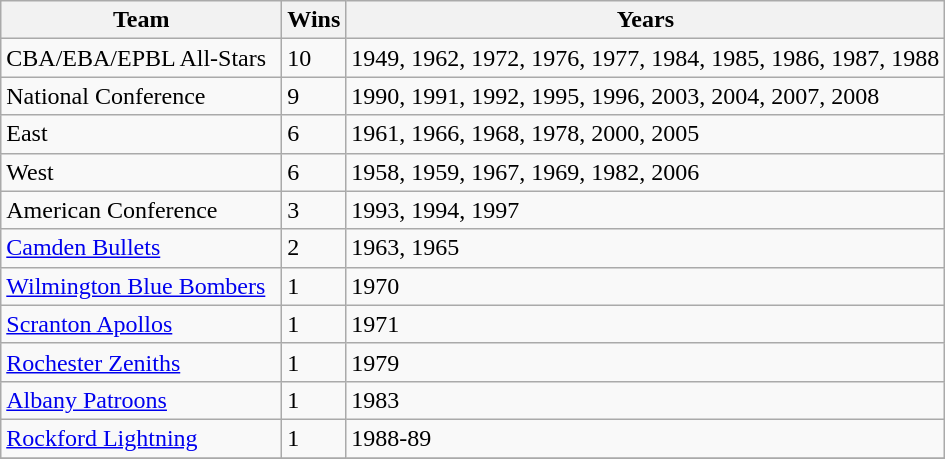<table class="wikitable">
<tr>
<th width=180>Team</th>
<th>Wins</th>
<th>Years</th>
</tr>
<tr>
<td>CBA/EBA/EPBL All-Stars</td>
<td>10</td>
<td>1949, 1962, 1972, 1976, 1977, 1984, 1985, 1986, 1987, 1988</td>
</tr>
<tr>
<td>National Conference</td>
<td>9</td>
<td>1990, 1991, 1992, 1995, 1996, 2003, 2004, 2007, 2008</td>
</tr>
<tr>
<td>East</td>
<td>6</td>
<td>1961, 1966, 1968, 1978, 2000, 2005</td>
</tr>
<tr>
<td>West</td>
<td>6</td>
<td>1958, 1959, 1967, 1969, 1982, 2006</td>
</tr>
<tr>
<td>American Conference</td>
<td>3</td>
<td>1993, 1994, 1997</td>
</tr>
<tr>
<td><a href='#'>Camden Bullets</a></td>
<td>2</td>
<td>1963, 1965</td>
</tr>
<tr>
<td><a href='#'>Wilmington Blue Bombers</a></td>
<td>1</td>
<td>1970</td>
</tr>
<tr>
<td><a href='#'>Scranton Apollos</a></td>
<td>1</td>
<td>1971</td>
</tr>
<tr>
<td><a href='#'>Rochester Zeniths</a></td>
<td>1</td>
<td>1979</td>
</tr>
<tr>
<td><a href='#'>Albany Patroons</a></td>
<td>1</td>
<td>1983</td>
</tr>
<tr>
<td><a href='#'>Rockford Lightning</a></td>
<td>1</td>
<td>1988-89</td>
</tr>
<tr>
</tr>
</table>
